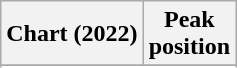<table class="wikitable sortable plainrowheaders" style="text-align:center;">
<tr>
<th scope="col">Chart (2022)</th>
<th scope="col">Peak<br>position</th>
</tr>
<tr>
</tr>
<tr>
</tr>
<tr>
</tr>
<tr>
</tr>
<tr>
</tr>
<tr>
</tr>
</table>
